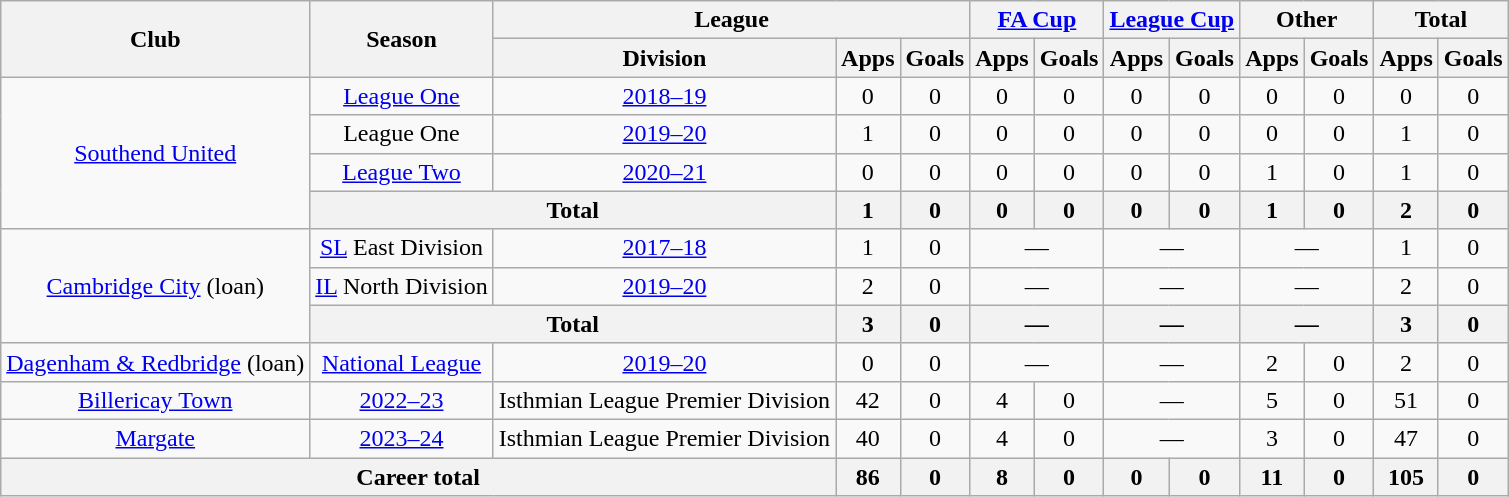<table class="wikitable" style="text-align: center">
<tr>
<th rowspan="2">Club</th>
<th rowspan="2">Season</th>
<th colspan="3">League</th>
<th colspan="2"><a href='#'>FA Cup</a></th>
<th colspan="2"><a href='#'>League Cup</a></th>
<th colspan="2">Other</th>
<th colspan="2">Total</th>
</tr>
<tr>
<th>Division</th>
<th>Apps</th>
<th>Goals</th>
<th>Apps</th>
<th>Goals</th>
<th>Apps</th>
<th>Goals</th>
<th>Apps</th>
<th>Goals</th>
<th>Apps</th>
<th>Goals</th>
</tr>
<tr>
<td rowspan="4"><a href='#'>Southend United</a></td>
<td><a href='#'>League One</a></td>
<td><a href='#'>2018–19</a></td>
<td>0</td>
<td>0</td>
<td>0</td>
<td>0</td>
<td>0</td>
<td>0</td>
<td>0</td>
<td>0</td>
<td>0</td>
<td>0</td>
</tr>
<tr>
<td>League One</td>
<td><a href='#'>2019–20</a></td>
<td>1</td>
<td>0</td>
<td>0</td>
<td>0</td>
<td>0</td>
<td>0</td>
<td>0</td>
<td>0</td>
<td>1</td>
<td>0</td>
</tr>
<tr>
<td><a href='#'>League Two</a></td>
<td><a href='#'>2020–21</a></td>
<td>0</td>
<td>0</td>
<td>0</td>
<td>0</td>
<td>0</td>
<td>0</td>
<td>1</td>
<td>0</td>
<td>1</td>
<td>0</td>
</tr>
<tr>
<th colspan=2>Total</th>
<th>1</th>
<th>0</th>
<th>0</th>
<th>0</th>
<th>0</th>
<th>0</th>
<th>1</th>
<th>0</th>
<th>2</th>
<th>0</th>
</tr>
<tr>
<td rowspan="3"><a href='#'>Cambridge City</a> (loan)</td>
<td><a href='#'>SL</a> East Division</td>
<td><a href='#'>2017–18</a></td>
<td>1</td>
<td>0</td>
<td colspan="2">—</td>
<td colspan="2">—</td>
<td colspan="2">—</td>
<td>1</td>
<td>0</td>
</tr>
<tr>
<td><a href='#'>IL</a> North Division</td>
<td><a href='#'>2019–20</a></td>
<td>2</td>
<td>0</td>
<td colspan="2">—</td>
<td colspan="2">—</td>
<td colspan="2">—</td>
<td>2</td>
<td>0</td>
</tr>
<tr>
<th colspan=2>Total</th>
<th>3</th>
<th>0</th>
<th colspan=2>—</th>
<th colspan=2>—</th>
<th colspan=2>—</th>
<th>3</th>
<th>0</th>
</tr>
<tr>
<td rowspan="1"><a href='#'>Dagenham & Redbridge</a> (loan)</td>
<td><a href='#'>National League</a></td>
<td><a href='#'>2019–20</a></td>
<td>0</td>
<td>0</td>
<td colspan=2>—</td>
<td colspan=2>—</td>
<td>2</td>
<td>0</td>
<td>2</td>
<td>0</td>
</tr>
<tr>
<td><a href='#'>Billericay Town</a></td>
<td><a href='#'>2022–23</a></td>
<td>Isthmian League Premier Division</td>
<td>42</td>
<td>0</td>
<td>4</td>
<td>0</td>
<td colspan="2">—</td>
<td>5</td>
<td>0</td>
<td>51</td>
<td>0</td>
</tr>
<tr>
<td><a href='#'>Margate</a></td>
<td><a href='#'>2023–24</a></td>
<td>Isthmian League Premier Division</td>
<td>40</td>
<td>0</td>
<td>4</td>
<td>0</td>
<td colspan="2">—</td>
<td>3</td>
<td>0</td>
<td>47</td>
<td>0</td>
</tr>
<tr>
<th colspan="3">Career total</th>
<th>86</th>
<th>0</th>
<th>8</th>
<th>0</th>
<th>0</th>
<th>0</th>
<th>11</th>
<th>0</th>
<th>105</th>
<th>0</th>
</tr>
</table>
